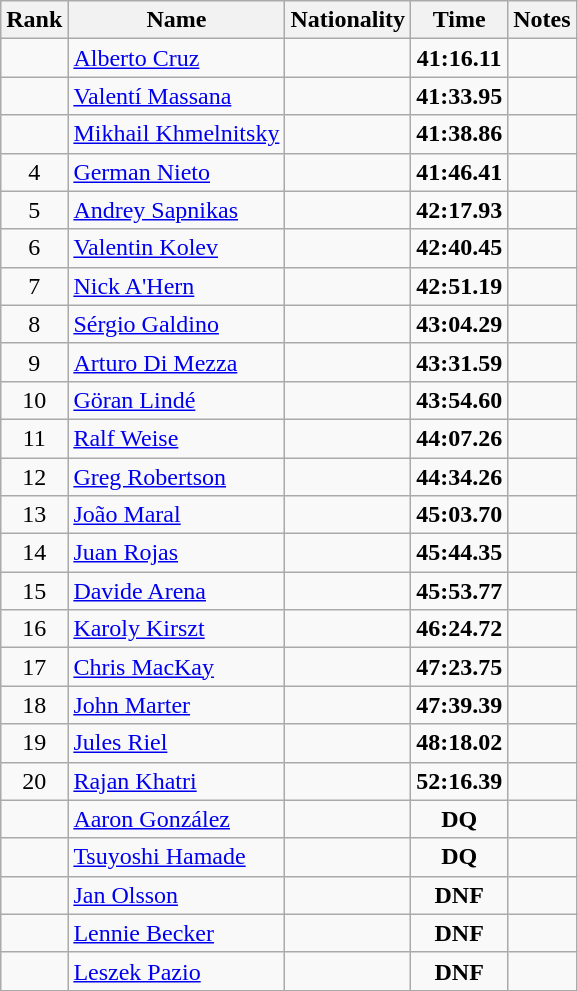<table class="wikitable sortable" style="text-align:center">
<tr>
<th>Rank</th>
<th>Name</th>
<th>Nationality</th>
<th>Time</th>
<th>Notes</th>
</tr>
<tr>
<td></td>
<td align=left><a href='#'>Alberto Cruz</a></td>
<td align=left></td>
<td><strong>41:16.11</strong></td>
<td></td>
</tr>
<tr>
<td></td>
<td align=left><a href='#'>Valentí Massana</a></td>
<td align=left></td>
<td><strong>41:33.95</strong></td>
<td></td>
</tr>
<tr>
<td></td>
<td align=left><a href='#'>Mikhail Khmelnitsky</a></td>
<td align=left></td>
<td><strong>41:38.86</strong></td>
<td></td>
</tr>
<tr>
<td>4</td>
<td align=left><a href='#'>German Nieto</a></td>
<td align=left></td>
<td><strong>41:46.41</strong></td>
<td></td>
</tr>
<tr>
<td>5</td>
<td align=left><a href='#'>Andrey Sapnikas</a></td>
<td align=left></td>
<td><strong>42:17.93</strong></td>
<td></td>
</tr>
<tr>
<td>6</td>
<td align=left><a href='#'>Valentin Kolev</a></td>
<td align=left></td>
<td><strong>42:40.45</strong></td>
<td></td>
</tr>
<tr>
<td>7</td>
<td align=left><a href='#'>Nick A'Hern</a></td>
<td align=left></td>
<td><strong>42:51.19</strong></td>
<td></td>
</tr>
<tr>
<td>8</td>
<td align=left><a href='#'>Sérgio Galdino</a></td>
<td align=left></td>
<td><strong>43:04.29</strong></td>
<td></td>
</tr>
<tr>
<td>9</td>
<td align=left><a href='#'>Arturo Di Mezza</a></td>
<td align=left></td>
<td><strong>43:31.59</strong></td>
<td></td>
</tr>
<tr>
<td>10</td>
<td align=left><a href='#'>Göran Lindé</a></td>
<td align=left></td>
<td><strong>43:54.60</strong></td>
<td></td>
</tr>
<tr>
<td>11</td>
<td align=left><a href='#'>Ralf Weise</a></td>
<td align=left></td>
<td><strong>44:07.26</strong></td>
<td></td>
</tr>
<tr>
<td>12</td>
<td align=left><a href='#'>Greg Robertson</a></td>
<td align=left></td>
<td><strong>44:34.26</strong></td>
<td></td>
</tr>
<tr>
<td>13</td>
<td align=left><a href='#'>João Maral</a></td>
<td align=left></td>
<td><strong>45:03.70</strong></td>
<td></td>
</tr>
<tr>
<td>14</td>
<td align=left><a href='#'>Juan Rojas</a></td>
<td align=left></td>
<td><strong>45:44.35</strong></td>
<td></td>
</tr>
<tr>
<td>15</td>
<td align=left><a href='#'>Davide Arena</a></td>
<td align=left></td>
<td><strong>45:53.77</strong></td>
<td></td>
</tr>
<tr>
<td>16</td>
<td align=left><a href='#'>Karoly Kirszt</a></td>
<td align=left></td>
<td><strong>46:24.72</strong></td>
<td></td>
</tr>
<tr>
<td>17</td>
<td align=left><a href='#'>Chris MacKay</a></td>
<td align=left></td>
<td><strong>47:23.75</strong></td>
<td></td>
</tr>
<tr>
<td>18</td>
<td align=left><a href='#'>John Marter</a></td>
<td align=left></td>
<td><strong>47:39.39</strong></td>
<td></td>
</tr>
<tr>
<td>19</td>
<td align=left><a href='#'>Jules Riel</a></td>
<td align=left></td>
<td><strong>48:18.02</strong></td>
<td></td>
</tr>
<tr>
<td>20</td>
<td align=left><a href='#'>Rajan Khatri</a></td>
<td align=left></td>
<td><strong>52:16.39</strong></td>
<td></td>
</tr>
<tr>
<td></td>
<td align=left><a href='#'>Aaron González</a></td>
<td align=left></td>
<td><strong>DQ</strong></td>
<td></td>
</tr>
<tr>
<td></td>
<td align=left><a href='#'>Tsuyoshi Hamade</a></td>
<td align=left></td>
<td><strong>DQ</strong></td>
<td></td>
</tr>
<tr>
<td></td>
<td align=left><a href='#'>Jan Olsson</a></td>
<td align=left></td>
<td><strong>DNF</strong></td>
<td></td>
</tr>
<tr>
<td></td>
<td align=left><a href='#'>Lennie Becker</a></td>
<td align=left></td>
<td><strong>DNF</strong></td>
<td></td>
</tr>
<tr>
<td></td>
<td align=left><a href='#'>Leszek Pazio</a></td>
<td align=left></td>
<td><strong>DNF</strong></td>
<td></td>
</tr>
</table>
